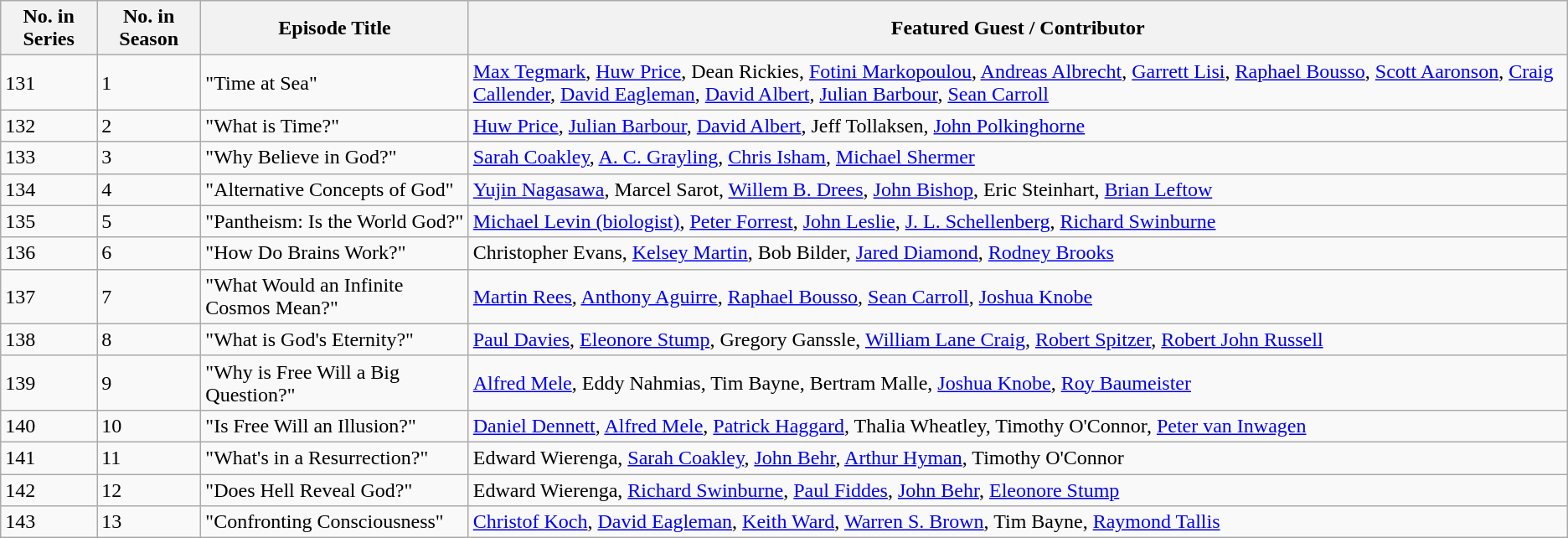<table class="wikitable">
<tr>
<th>No. in Series</th>
<th>No. in Season</th>
<th>Episode Title</th>
<th>Featured Guest / Contributor</th>
</tr>
<tr>
<td>131</td>
<td>1</td>
<td>"Time at Sea"</td>
<td><a href='#'>Max Tegmark</a>, <a href='#'>Huw Price</a>, Dean Rickies, <a href='#'>Fotini Markopoulou</a>, <a href='#'>Andreas Albrecht</a>, <a href='#'>Garrett Lisi</a>, <a href='#'>Raphael Bousso</a>, <a href='#'>Scott Aaronson</a>, <a href='#'>Craig Callender</a>, <a href='#'>David Eagleman</a>, <a href='#'>David Albert</a>, <a href='#'>Julian Barbour</a>, <a href='#'>Sean Carroll</a></td>
</tr>
<tr>
<td>132</td>
<td>2</td>
<td>"What is Time?"</td>
<td><a href='#'>Huw Price</a>, <a href='#'>Julian Barbour</a>, <a href='#'>David Albert</a>, Jeff Tollaksen, <a href='#'>John Polkinghorne</a></td>
</tr>
<tr>
<td>133</td>
<td>3</td>
<td>"Why Believe in God?"</td>
<td><a href='#'>Sarah Coakley</a>, <a href='#'>A. C. Grayling</a>, <a href='#'>Chris Isham</a>, <a href='#'>Michael Shermer</a></td>
</tr>
<tr>
<td>134</td>
<td>4</td>
<td>"Alternative Concepts of God"</td>
<td><a href='#'>Yujin Nagasawa</a>, Marcel Sarot, <a href='#'>Willem B. Drees</a>, <a href='#'>John Bishop</a>, Eric Steinhart, <a href='#'>Brian Leftow</a></td>
</tr>
<tr>
<td>135</td>
<td>5</td>
<td>"Pantheism: Is the World God?"</td>
<td><a href='#'>Michael Levin (biologist)</a>, <a href='#'>Peter Forrest</a>, <a href='#'>John Leslie</a>, <a href='#'>J. L. Schellenberg</a>, <a href='#'>Richard Swinburne</a></td>
</tr>
<tr>
<td>136</td>
<td>6</td>
<td>"How Do Brains Work?"</td>
<td>Christopher Evans, <a href='#'>Kelsey Martin</a>, Bob Bilder, <a href='#'>Jared Diamond</a>, <a href='#'>Rodney Brooks</a></td>
</tr>
<tr>
<td>137</td>
<td>7</td>
<td>"What Would an Infinite Cosmos Mean?"</td>
<td><a href='#'>Martin Rees</a>, <a href='#'>Anthony Aguirre</a>, <a href='#'>Raphael Bousso</a>, <a href='#'>Sean Carroll</a>, <a href='#'>Joshua Knobe</a></td>
</tr>
<tr>
<td>138</td>
<td>8</td>
<td>"What is God's Eternity?"</td>
<td><a href='#'>Paul Davies</a>, <a href='#'>Eleonore Stump</a>, Gregory Ganssle, <a href='#'>William Lane Craig</a>, <a href='#'>Robert Spitzer</a>, <a href='#'>Robert John Russell</a></td>
</tr>
<tr>
<td>139</td>
<td>9</td>
<td>"Why is Free Will a Big Question?"</td>
<td><a href='#'>Alfred Mele</a>, Eddy Nahmias, Tim Bayne, Bertram Malle, <a href='#'>Joshua Knobe</a>, <a href='#'>Roy Baumeister</a></td>
</tr>
<tr>
<td>140</td>
<td>10</td>
<td>"Is Free Will an Illusion?"</td>
<td><a href='#'>Daniel Dennett</a>, <a href='#'>Alfred Mele</a>, <a href='#'>Patrick Haggard</a>, Thalia Wheatley, Timothy O'Connor, <a href='#'>Peter van Inwagen</a></td>
</tr>
<tr>
<td>141</td>
<td>11</td>
<td>"What's in a Resurrection?"</td>
<td>Edward Wierenga, <a href='#'>Sarah Coakley</a>, <a href='#'>John Behr</a>, <a href='#'>Arthur Hyman</a>, Timothy O'Connor</td>
</tr>
<tr>
<td>142</td>
<td>12</td>
<td>"Does Hell Reveal God?"</td>
<td>Edward Wierenga, <a href='#'>Richard Swinburne</a>, <a href='#'>Paul Fiddes</a>, <a href='#'>John Behr</a>, <a href='#'>Eleonore Stump</a></td>
</tr>
<tr>
<td>143</td>
<td>13</td>
<td>"Confronting Consciousness"</td>
<td><a href='#'>Christof Koch</a>, <a href='#'>David Eagleman</a>, <a href='#'>Keith Ward</a>, <a href='#'>Warren S. Brown</a>, Tim Bayne, <a href='#'>Raymond Tallis</a></td>
</tr>
</table>
